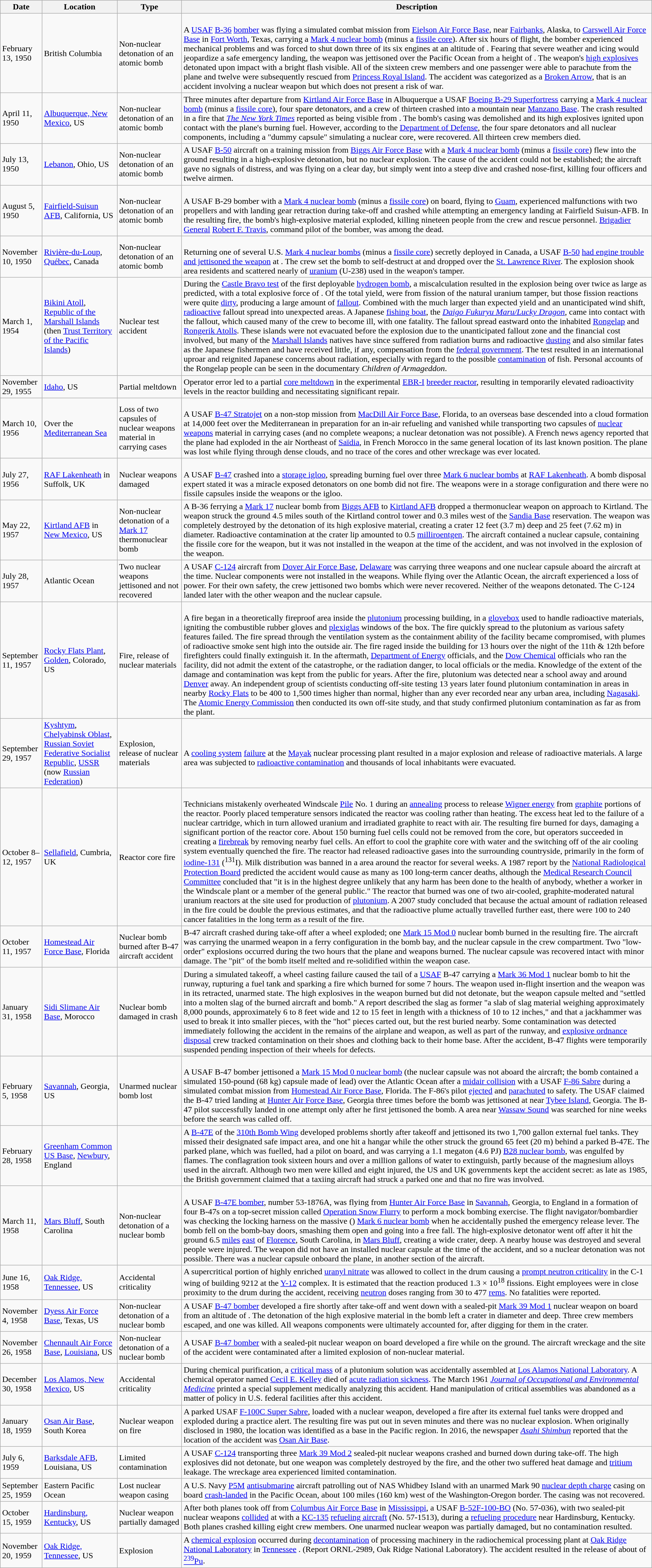<table class="wikitable toptextcells">
<tr>
<th>Date</th>
<th>Location</th>
<th>Type</th>
<th>Description</th>
</tr>
<tr>
<td>February 13, 1950</td>
<td>British Columbia</td>
<td>Non-nuclear detonation of an atomic bomb</td>
<td><br>A <a href='#'>USAF</a> <a href='#'>B-36</a> <a href='#'>bomber</a> was flying a simulated combat mission from <a href='#'>Eielson Air Force Base</a>, near <a href='#'>Fairbanks</a>, Alaska, to <a href='#'>Carswell Air Force Base</a> in <a href='#'>Fort Worth</a>, Texas, carrying a <a href='#'>Mark 4 nuclear bomb</a> (minus a <a href='#'>fissile core</a>). After six hours of flight, the bomber experienced mechanical problems and was forced to shut down three of its six engines at an altitude of . Fearing that severe weather and icing would jeopardize a safe emergency landing, the weapon was jettisoned over the Pacific Ocean from a height of . The weapon's <a href='#'>high explosives</a> detonated upon impact with a bright flash visible. All of the sixteen crew members and one passenger were able to parachute from the plane and twelve were subsequently rescued from <a href='#'>Princess Royal Island</a>. The accident was categorized as a <a href='#'>Broken Arrow</a>, that is an accident involving a nuclear weapon but which does not present a risk of war.</td>
</tr>
<tr>
<td>April 11, 1950</td>
<td><a href='#'>Albuquerque, New Mexico</a>, US</td>
<td>Non-nuclear detonation of an atomic bomb</td>
<td>Three minutes after departure from <a href='#'>Kirtland Air Force Base</a> in Albuquerque a USAF <a href='#'>Boeing B-29 Superfortress</a> carrying a <a href='#'>Mark 4 nuclear bomb</a> (minus a <a href='#'>fissile core</a>), four spare detonators, and a crew of thirteen crashed into a mountain near <a href='#'>Manzano Base</a>. The crash resulted in a fire that <em><a href='#'>The New York Times</a></em> reported as being visible from . The bomb's casing was demolished and its high explosives ignited upon contact with the plane's burning fuel. However, according to the <a href='#'>Department of Defense</a>, the four spare detonators and all nuclear components, including a "dummy capsule" simulating a nuclear core, were recovered. All thirteen crew members died.</td>
</tr>
<tr>
<td>July 13, 1950</td>
<td><a href='#'>Lebanon</a>, Ohio, US</td>
<td>Non-nuclear detonation of an atomic bomb</td>
<td>A USAF <a href='#'>B-50</a> aircraft on a training mission from <a href='#'>Biggs Air Force Base</a> with a <a href='#'>Mark 4 nuclear bomb</a> (minus a <a href='#'>fissile core</a>) flew into the ground resulting in a high-explosive detonation, but no nuclear explosion. The cause of the accident could not be established; the aircraft gave no signals of distress, and was flying on a clear day, but simply went into a steep dive and crashed nose-first, killing four officers and twelve airmen.</td>
</tr>
<tr>
<td>August 5, 1950</td>
<td><a href='#'>Fairfield-Suisun AFB</a>, California, US</td>
<td>Non-nuclear detonation of an atomic bomb</td>
<td><br>A USAF B-29 bomber with a <a href='#'>Mark 4 nuclear bomb</a> (minus a <a href='#'>fissile core</a>) on board, flying to <a href='#'>Guam</a>, experienced malfunctions with two propellers and with landing gear retraction during take-off and crashed while attempting an emergency landing at Fairfield Suisun-AFB. In the resulting fire, the bomb's high-explosive material exploded, killing nineteen people from the crew and rescue personnel. <a href='#'>Brigadier General</a> <a href='#'>Robert F. Travis</a>, command pilot of the bomber, was among the dead.</td>
</tr>
<tr>
<td>November 10, 1950</td>
<td><a href='#'>Rivière-du-Loup</a>, <a href='#'>Québec</a>, Canada</td>
<td>Non-nuclear detonation of an atomic bomb</td>
<td><br>Returning one of several U.S. <a href='#'>Mark 4 nuclear bombs</a> (minus a <a href='#'>fissile core</a>) secretly deployed in Canada, a USAF <a href='#'>B-50</a> <a href='#'>had engine trouble and jettisoned the weapon</a> at . The crew set the bomb to self-destruct at  and dropped over the <a href='#'>St. Lawrence River</a>. The explosion shook area residents and scattered nearly  of <a href='#'>uranium</a> (U-238) used in the weapon's tamper.</td>
</tr>
<tr>
<td>March 1, 1954</td>
<td><a href='#'>Bikini Atoll</a>, <a href='#'>Republic of the Marshall Islands</a> (then <a href='#'>Trust Territory of the Pacific Islands</a>)</td>
<td>Nuclear test accident</td>
<td>During the <a href='#'>Castle Bravo test</a> of the first deployable <a href='#'>hydrogen bomb</a>, a miscalculation resulted in the explosion being over twice as large as predicted, with a total explosive force of . Of the total yield,  were from fission of the natural uranium tamper, but those fission reactions were quite <a href='#'>dirty</a>, producing a large amount of <a href='#'>fallout</a>. Combined with the much larger than expected yield and an unanticipated wind shift, <a href='#'>radioactive</a> fallout spread into unexpected areas. A Japanese <a href='#'>fishing boat</a>, the <em><a href='#'>Daigo Fukuryu Maru/Lucky Dragon</a></em>, came into contact with the fallout, which caused many of the crew to become ill, with one fatality. The fallout spread eastward onto the inhabited <a href='#'>Rongelap</a> and <a href='#'>Rongerik Atolls</a>. These islands were not evacuated before the explosion due to the unanticipated fallout zone and the financial cost involved, but many of the <a href='#'>Marshall Islands</a> natives have since suffered from radiation burns and radioactive <a href='#'>dusting</a> and also similar fates as the Japanese fishermen and have received little, if any, compensation from the <a href='#'>federal government</a>. The test resulted in an international uproar and reignited Japanese concerns about radiation, especially with regard to the possible <a href='#'>contamination</a> of fish. Personal accounts of the Rongelap people can be seen in the documentary <em>Children of Armageddon</em>.</td>
</tr>
<tr>
<td>November 29, 1955</td>
<td><a href='#'>Idaho</a>, US</td>
<td>Partial meltdown</td>
<td>Operator error led to a partial <a href='#'>core meltdown</a> in the experimental <a href='#'>EBR-I</a> <a href='#'>breeder reactor</a>, resulting in temporarily elevated radioactivity levels in the reactor building and necessitating significant repair.</td>
</tr>
<tr>
<td>March 10, 1956</td>
<td>Over the <a href='#'>Mediterranean Sea</a></td>
<td>Loss of two capsules of nuclear weapons material in carrying cases</td>
<td><br>A USAF <a href='#'>B-47 Stratojet</a> on a non-stop mission from <a href='#'>MacDill Air Force Base</a>, Florida, to an overseas base descended into a cloud formation at 14,000 feet over the Mediterranean in preparation for an in-air refueling and vanished while transporting two capsules of <a href='#'>nuclear weapons</a> material in carrying cases (and no complete weapons; a nuclear detonation was not possible). A French news agency reported that the plane had exploded in the air Northeast of <a href='#'>Saïdia</a>, in French Morocco in the same general location of its last known position. The plane was lost while flying through dense clouds, and no trace of the cores and other wreckage was ever located.</td>
</tr>
<tr>
<td>July 27, 1956</td>
<td><a href='#'>RAF Lakenheath</a> in Suffolk, UK</td>
<td>Nuclear weapons damaged</td>
<td><br>A USAF <a href='#'>B-47</a> crashed into a <a href='#'>storage igloo</a>, spreading burning fuel over three <a href='#'>Mark 6 nuclear bombs</a> at <a href='#'>RAF Lakenheath</a>. A bomb disposal expert stated it was a miracle exposed detonators on one bomb did not fire. The weapons were in a storage configuration and there were no fissile capsules inside the weapons or the igloo.</td>
</tr>
<tr>
<td>May 22, 1957</td>
<td><a href='#'>Kirtland AFB</a> in <a href='#'>New Mexico</a>, US</td>
<td>Non-nuclear detonation of a <a href='#'>Mark 17</a> thermonuclear bomb</td>
<td>A B-36 ferrying a <a href='#'>Mark 17</a> nuclear bomb from <a href='#'>Biggs AFB</a> to <a href='#'>Kirtland AFB</a> dropped a thermonuclear weapon on approach to Kirtland. The weapon struck the ground 4.5 miles south of the Kirtland control tower and 0.3 miles west of the <a href='#'>Sandia Base</a> reservation. The weapon was completely destroyed by the detonation of its high explosive material, creating a crater 12 feet (3.7 m) deep and 25 feet (7.62 m) in diameter.  Radioactive contamination at the crater lip amounted to 0.5 <a href='#'>milliroentgen</a>. The aircraft contained a nuclear capsule, containing the fissile core for the weapon, but it was not installed in the weapon at the time of the accident, and was not involved in the explosion of the weapon.</td>
</tr>
<tr>
<td>July 28, 1957</td>
<td>Atlantic Ocean</td>
<td>Two nuclear weapons jettisoned and not recovered</td>
<td>A USAF <a href='#'>C-124</a> aircraft from <a href='#'>Dover Air Force Base</a>, <a href='#'>Delaware</a> was carrying three weapons and one nuclear capsule aboard the aircraft at the time. Nuclear components were not installed in the weapons.  While flying over the Atlantic Ocean, the aircraft experienced a loss of power. For their own safety, the crew jettisoned two bombs which were never recovered. Neither of the weapons detonated. The C-124 landed later with the other weapon and the nuclear capsule.</td>
</tr>
<tr>
<td>September 11, 1957</td>
<td><a href='#'>Rocky Flats Plant</a>, <a href='#'>Golden</a>, Colorado, US</td>
<td>Fire, release of nuclear materials</td>
<td><br>A fire began in a theoretically fireproof area inside the <a href='#'>plutonium</a> processing building, in a <a href='#'>glovebox</a> used to handle radioactive materials, igniting the combustible rubber gloves and <a href='#'>plexiglas</a> windows of the box.  The fire quickly spread to the plutonium as various safety features failed. The fire spread through the ventilation system as the containment ability of the facility became compromised, with plumes of radioactive smoke sent high into the outside air. The fire raged inside the building for 13 hours over the night of the 11th & 12th before firefighters could finally extinguish it. In the aftermath, <a href='#'>Department of Energy</a> officials, and the <a href='#'>Dow Chemical</a> officials who ran the facility, did not admit the extent of the catastrophe, or the radiation danger, to local officials or the media. Knowledge of the extent of the damage and contamination was kept from the public for years. After the fire, plutonium was detected near a school  away and around <a href='#'>Denver</a>  away. An independent group of scientists conducting off-site testing 13 years later found plutonium contamination in areas in nearby <a href='#'>Rocky Flats</a> to be 400 to 1,500 times higher than normal, higher than any ever recorded near any urban area, including <a href='#'>Nagasaki</a>. The <a href='#'>Atomic Energy Commission</a> then conducted its own off-site study, and that study confirmed plutonium contamination as far as  from the plant.</td>
</tr>
<tr>
<td>September 29, 1957</td>
<td><a href='#'>Kyshtym</a>, <a href='#'>Chelyabinsk Oblast</a>, <a href='#'>Russian Soviet Federative Socialist Republic</a>, <a href='#'>USSR</a> (now <a href='#'>Russian Federation</a>)</td>
<td>Explosion, release of nuclear materials</td>
<td><br>A <a href='#'>cooling system</a> <a href='#'>failure</a> at the <a href='#'>Mayak</a> nuclear processing plant resulted in a major explosion and release of radioactive materials. A large area was subjected to <a href='#'>radioactive contamination</a> and thousands of local inhabitants were evacuated.</td>
</tr>
<tr>
<td>October 8–12, 1957</td>
<td><a href='#'>Sellafield</a>, Cumbria, UK</td>
<td>Reactor core fire</td>
<td><br>Technicians mistakenly overheated Windscale <a href='#'>Pile</a> No. 1 during an <a href='#'>annealing</a> process to release <a href='#'>Wigner energy</a> from <a href='#'>graphite</a> portions of the reactor. Poorly placed temperature sensors indicated the reactor was cooling rather than heating. The excess heat led to the failure of a nuclear cartridge, which in turn allowed uranium and irradiated graphite to react with air. The resulting fire burned for days, damaging a significant portion of the reactor core. About 150 burning fuel cells could not be removed from the core, but operators succeeded in creating a <a href='#'>firebreak</a> by removing nearby fuel cells. An effort to cool the graphite core with water and the switching off of the air cooling system eventually quenched the fire. The reactor had released radioactive gases into the surrounding countryside, primarily in the form of <a href='#'>iodine-131</a> (<sup>131</sup>I). Milk distribution was banned in a  area around the reactor for several weeks. A 1987 report by the <a href='#'>National Radiological Protection Board</a> predicted the accident would cause as many as 100 long-term cancer deaths, although the <a href='#'>Medical Research Council Committee</a> concluded that "it is in the highest degree unlikely that any harm has been done to the health of anybody, whether a worker in the Windscale plant or a member of the general public." The reactor that burned was one of two air-cooled, graphite-moderated natural uranium reactors at the site used for production of <a href='#'>plutonium</a>. A 2007 study concluded that because the actual amount of radiation released in the fire could be double the previous estimates, and that the radioactive plume actually travelled further east, there were 100 to 240 cancer fatalities in the long term as a result of the fire.</td>
</tr>
<tr>
<td>October 11, 1957</td>
<td><a href='#'>Homestead Air Force Base</a>, Florida</td>
<td>Nuclear bomb burned after B-47 aircraft accident</td>
<td>B-47 aircraft crashed during take-off after a wheel exploded; one <a href='#'>Mark 15 Mod 0</a> nuclear bomb burned in the resulting fire. The aircraft was carrying the unarmed weapon in a ferry configuration in the bomb bay, and the nuclear capsule in the crew compartment. Two "low-order" explosions occurred during the two hours that the plane and weapons burned. The nuclear capsule was recovered intact with minor damage. The "pit" of the bomb itself melted and re-solidified within the weapon case.</td>
</tr>
<tr>
<td>January 31, 1958</td>
<td><a href='#'>Sidi Slimane Air Base</a>, Morocco</td>
<td>Nuclear bomb damaged in crash</td>
<td>During a simulated takeoff, a wheel casting failure caused the tail of a <a href='#'>USAF</a> B-47 carrying a <a href='#'>Mark 36 Mod 1</a> nuclear bomb to hit the runway, rupturing a fuel tank and sparking a fire which burned for some 7 hours. The weapon used in-flight insertion and the weapon was in its retracted, unarmed state. The high explosives in the weapon burned but did not detonate, but the weapon capsule melted and "settled into a molten slag of the burned aircraft and bomb." A report described the slag as former "a slab of slag material weighing approximately 8,000 pounds, approximately 6 to 8 feet wide and 12 to 15 feet in length with a thickness of 10 to 12 inches," and that a jackhammer was used to break it into smaller pieces, with the "hot" pieces carted out, but the rest buried nearby. Some contamination was detected immediately following the accident in the remains of the airplane and weapon, as well as part of the runway, and <a href='#'>explosive ordnance disposal</a> crew tracked contamination on their shoes and clothing back to their home base. After the accident, B-47 flights were temporarily suspended pending inspection of their wheels for defects.</td>
</tr>
<tr>
<td>February 5, 1958</td>
<td><a href='#'>Savannah</a>, Georgia, US</td>
<td>Unarmed nuclear bomb lost</td>
<td><br>A USAF B-47 bomber jettisoned a <a href='#'>Mark 15 Mod 0 nuclear bomb</a> (the nuclear capsule was not aboard the aircraft; the bomb contained a simulated 150-pound (68 kg) capsule made of lead) over the Atlantic Ocean after a <a href='#'>midair collision</a> with a USAF <a href='#'>F-86 Sabre</a> during a simulated combat mission from <a href='#'>Homestead Air Force Base</a>, Florida. The F-86's pilot <a href='#'>ejected</a> and <a href='#'>parachuted</a> to safety.  The USAF claimed the B-47 tried landing at <a href='#'>Hunter Air Force Base</a>, Georgia three times before the bomb was jettisoned at  near <a href='#'>Tybee Island</a>, Georgia. The B-47 pilot successfully landed in one attempt only after he first jettisoned the bomb.  A  area near <a href='#'>Wassaw Sound</a> was searched for nine weeks before the search was called off.</td>
</tr>
<tr>
<td>February 28, 1958</td>
<td><a href='#'>Greenham Common US Base</a>, <a href='#'>Newbury</a>, England</td>
<td></td>
<td>A <a href='#'>B-47E</a> of the <a href='#'>310th Bomb Wing</a> developed problems shortly after takeoff and jettisoned its two 1,700 gallon external fuel tanks. They missed their designated safe impact area, and one hit a hangar while the other struck the ground 65 feet (20 m) behind a parked B-47E. The parked plane, which was fuelled, had a pilot on board, and was carrying a 1.1 megaton (4.6 PJ) <a href='#'>B28 nuclear bomb</a>, was engulfed by flames. The conflagration took sixteen hours and over a million gallons of water to extinguish, partly because of the magnesium alloys used in the aircraft. Although two men were killed and eight injured, the US and UK governments kept the accident secret: as late as 1985, the British government claimed that a taxiing aircraft had struck a parked one and that no fire was involved.</td>
</tr>
<tr>
<td>March 11, 1958</td>
<td><a href='#'>Mars Bluff</a>, South Carolina</td>
<td>Non-nuclear detonation of a nuclear bomb</td>
<td><br>A USAF <a href='#'>B-47E bomber</a>, number 53-1876A, was flying from <a href='#'>Hunter Air Force Base</a> in <a href='#'>Savannah</a>, Georgia, to England in a formation of four B-47s on a top-secret mission called <a href='#'>Operation Snow Flurry</a> to perform a mock bombing exercise. The flight navigator/bombardier was checking the locking harness on the massive () <a href='#'>Mark 6 nuclear bomb</a> when he accidentally pushed the emergency release lever. The bomb fell on the bomb-bay doors, smashing them open and going into a  free fall. The high-explosive detonator went off after it hit the ground 6.5 <a href='#'>miles</a> <a href='#'>east</a> of <a href='#'>Florence</a>, South Carolina, in <a href='#'>Mars Bluff</a>, creating a  wide crater,  deep. A nearby house was destroyed and several people were injured. The weapon did not have an installed nuclear capsule at the time of the accident, and so a nuclear detonation was not possible. There was a nuclear capsule onboard the plane, in another section of the aircraft.</td>
</tr>
<tr>
<td>June 16, 1958</td>
<td><a href='#'>Oak Ridge, Tennessee</a>, US</td>
<td>Accidental criticality</td>
<td>A supercritical portion of highly enriched <a href='#'>uranyl nitrate</a> was allowed to collect in the drum causing a <a href='#'>prompt neutron criticality</a> in the C-1 wing of building 9212 at the <a href='#'>Y-12</a> complex. It is estimated that the reaction produced 1.3 × 10<sup>18</sup> fissions. Eight employees were in close proximity to the drum during the accident, receiving <a href='#'>neutron</a> doses ranging from 30 to 477 <a href='#'>rems</a>. No fatalities were reported.</td>
</tr>
<tr>
<td>November 4, 1958</td>
<td><a href='#'>Dyess Air Force Base</a>, Texas, US</td>
<td>Non-nuclear detonation of a nuclear bomb</td>
<td>A USAF <a href='#'>B-47 bomber</a> developed a fire shortly after take-off and went down with a sealed-pit <a href='#'>Mark 39 Mod 1</a> nuclear weapon on board from an altitude of . The detonation of the high explosive material in the bomb left a crater  in diameter and  deep. Three crew members escaped, and one was killed. All weapons components were ultimately accounted for, after digging for them in the crater.</td>
</tr>
<tr>
<td>November 26, 1958</td>
<td><a href='#'>Chennault Air Force Base</a>, <a href='#'>Louisiana</a>, US</td>
<td>Non-nuclear detonation of a nuclear bomb</td>
<td>A USAF <a href='#'>B-47 bomber</a> with a sealed-pit nuclear weapon on board developed a fire while on the ground. The aircraft wreckage and the site of the accident were contaminated after a limited explosion of non-nuclear material.</td>
</tr>
<tr>
<td>December 30, 1958</td>
<td><a href='#'>Los Alamos, New Mexico</a>, US</td>
<td>Accidental criticality</td>
<td>During chemical purification, a <a href='#'>critical mass</a> of a plutonium solution was accidentally assembled at <a href='#'>Los Alamos National Laboratory</a>. A chemical operator named <a href='#'>Cecil E. Kelley</a> died of <a href='#'>acute radiation sickness</a>. The March 1961 <em><a href='#'>Journal of Occupational and Environmental Medicine</a></em> printed a special supplement medically analyzing this accident. Hand manipulation of critical assemblies was abandoned as a matter of policy in U.S. federal facilities after this accident.</td>
</tr>
<tr>
<td>January 18, 1959</td>
<td><a href='#'>Osan Air Base</a>, South Korea</td>
<td>Nuclear weapon on fire</td>
<td>A parked USAF <a href='#'>F-100C Super Sabre</a>, loaded with a nuclear weapon, developed a fire after its external fuel tanks were dropped and exploded during a practice alert. The resulting fire was put out in seven minutes and there was no nuclear explosion. When originally disclosed in 1980, the location was identified as a base in the Pacific region. In 2016, the newspaper <em><a href='#'>Asahi Shimbun</a></em> reported that the location of the accident was <a href='#'>Osan Air Base</a>.</td>
</tr>
<tr>
<td>July 6, 1959</td>
<td><a href='#'>Barksdale AFB</a>, Louisiana, US</td>
<td>Limited contamination</td>
<td>A USAF <a href='#'>C-124</a> transporting three <a href='#'>Mark 39 Mod 2</a> sealed-pit nuclear weapons crashed and burned down during take-off. The high explosives did not detonate, but one weapon was completely destroyed by the fire, and the other two suffered heat damage and <a href='#'>tritium</a> leakage. The wreckage area experienced limited contamination.</td>
</tr>
<tr>
<td>September 25, 1959</td>
<td>Eastern Pacific Ocean</td>
<td>Lost nuclear weapon casing</td>
<td>A U.S. Navy <a href='#'>P5M</a> <a href='#'>antisubmarine</a> aircraft patrolling out of NAS Whidbey Island with an unarmed Mark 90 <a href='#'>nuclear depth charge</a> casing on board <a href='#'>crash-landed</a> in the Pacific Ocean, about 100 miles (160 km) west of the Washington-Oregon border. The casing was not recovered.</td>
</tr>
<tr>
<td>October 15, 1959</td>
<td><a href='#'>Hardinsburg, Kentucky</a>, US</td>
<td>Nuclear weapon partially damaged</td>
<td>After both planes took off from <a href='#'>Columbus Air Force Base</a> in <a href='#'>Mississippi</a>, a USAF <a href='#'>B-52F-100-BO</a> (No. 57-036), with two sealed-pit nuclear weapons <a href='#'>collided</a> at  with a <a href='#'>KC-135</a> <a href='#'>refueling aircraft</a> (No. 57-1513), during a <a href='#'>refueling procedure</a> near Hardinsburg, Kentucky. Both planes crashed killing eight crew members. One unarmed nuclear weapon was partially damaged, but no contamination resulted.</td>
</tr>
<tr>
<td>November 20, 1959</td>
<td><a href='#'>Oak Ridge, Tennessee</a>, US</td>
<td>Explosion</td>
<td>A <a href='#'>chemical explosion</a> occurred during <a href='#'>decontamination</a> of processing machinery in the radiochemical processing plant at <a href='#'>Oak Ridge National Laboratory</a> in <a href='#'>Tennessee</a> . (Report ORNL-2989, Oak Ridge National Laboratory). The accident resulted in the release of about  of <a href='#'><sup>239</sup>Pu</a>.</td>
</tr>
</table>
